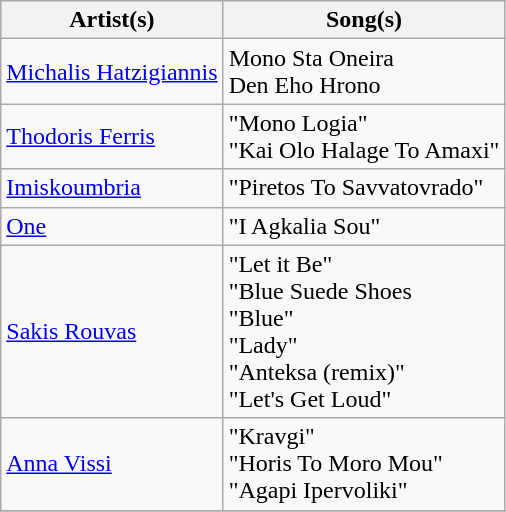<table class="wikitable">
<tr>
<th>Artist(s)</th>
<th>Song(s)</th>
</tr>
<tr>
<td><a href='#'>Michalis Hatzigiannis</a></td>
<td>Mono Sta Oneira <br> Den Eho Hrono</td>
</tr>
<tr>
<td><a href='#'>Thodoris Ferris</a></td>
<td>"Mono Logia" <br> "Kai Olo Halage To Amaxi"</td>
</tr>
<tr>
<td><a href='#'>Imiskoumbria</a></td>
<td>"Piretos To Savvatovrado"</td>
</tr>
<tr>
<td><a href='#'>One</a></td>
<td>"I Agkalia Sou"</td>
</tr>
<tr>
<td><a href='#'>Sakis Rouvas</a></td>
<td>"Let it Be" <br> "Blue Suede Shoes <br> "Blue" <br> "Lady" <br> "Anteksa (remix)" <br> "Let's Get Loud"</td>
</tr>
<tr>
<td><a href='#'>Anna Vissi</a></td>
<td>"Kravgi" <br> "Horis To Moro Mou" <br> "Agapi Ipervoliki"</td>
</tr>
<tr>
</tr>
</table>
